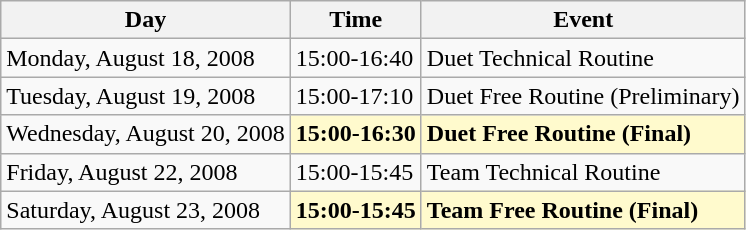<table class="wikitable">
<tr>
<th>Day</th>
<th>Time</th>
<th>Event</th>
</tr>
<tr>
<td>Monday, August 18, 2008</td>
<td>15:00-16:40</td>
<td>Duet Technical Routine</td>
</tr>
<tr>
<td>Tuesday, August 19, 2008</td>
<td>15:00-17:10</td>
<td>Duet Free Routine (Preliminary)</td>
</tr>
<tr>
<td>Wednesday, August 20, 2008</td>
<td style="background:lemonchiffon"><strong>15:00-16:30</strong></td>
<td style="background:lemonchiffon"><strong>Duet Free Routine (Final)</strong></td>
</tr>
<tr>
<td>Friday, August 22, 2008</td>
<td>15:00-15:45</td>
<td>Team Technical Routine</td>
</tr>
<tr>
<td>Saturday, August 23, 2008</td>
<td style="background:lemonchiffon"><strong>15:00-15:45</strong></td>
<td style="background:lemonchiffon"><strong>Team Free Routine (Final)</strong></td>
</tr>
</table>
